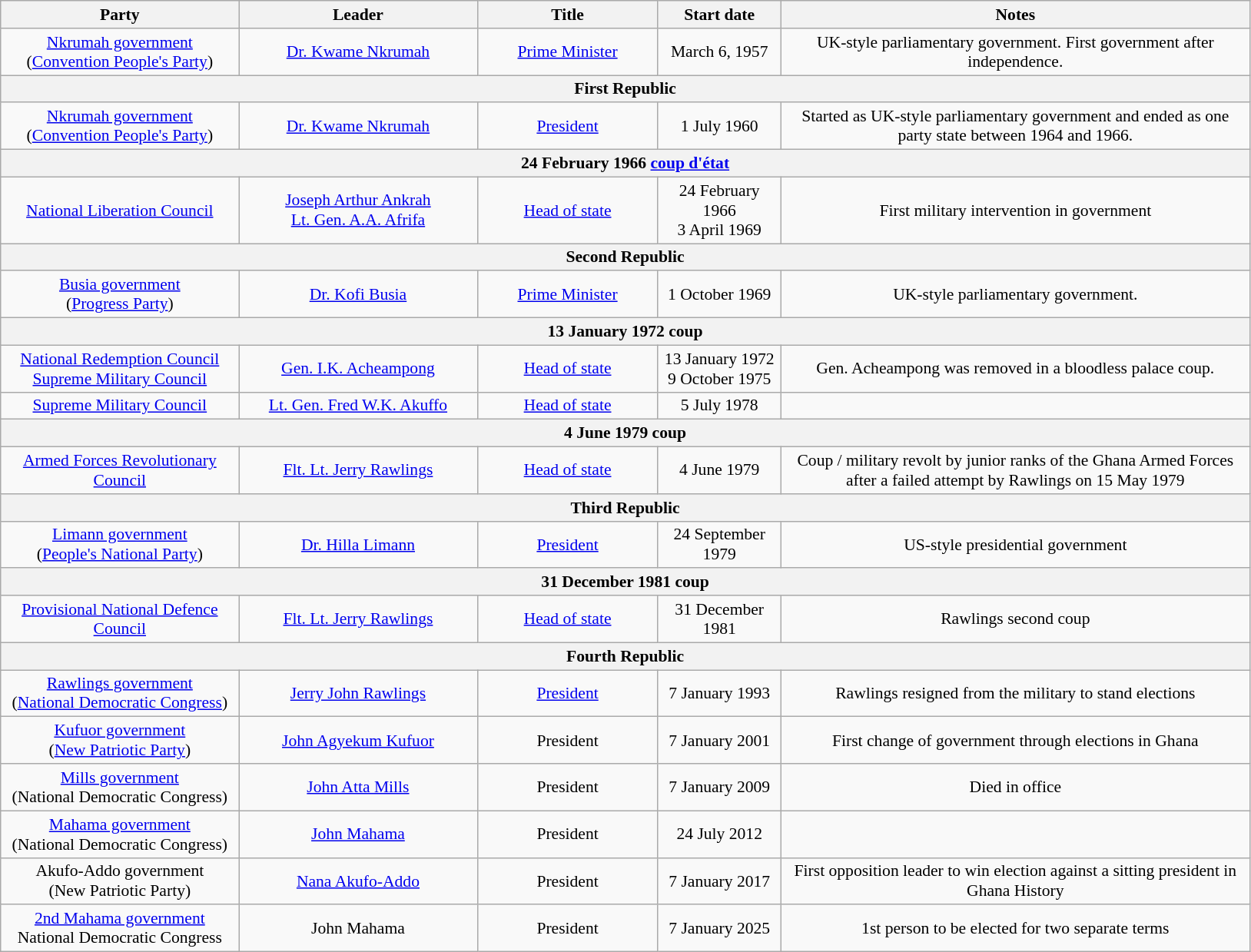<table class="wikitable" style="font-size:90%; text-align:center;">
<tr>
<th width=200>Party</th>
<th width=200>Leader</th>
<th width=150>Title</th>
<th width=100>Start date</th>
<th width=400>Notes</th>
</tr>
<tr>
<td><a href='#'>Nkrumah government</a><br>(<a href='#'>Convention People's Party</a>)</td>
<td><a href='#'>Dr. Kwame Nkrumah</a></td>
<td><a href='#'>Prime Minister</a></td>
<td>March 6, 1957</td>
<td>UK-style parliamentary government. First government after independence.</td>
</tr>
<tr>
<th colspan=5>First Republic</th>
</tr>
<tr>
<td><a href='#'>Nkrumah government</a><br>(<a href='#'>Convention People's Party</a>)</td>
<td><a href='#'>Dr. Kwame Nkrumah</a></td>
<td><a href='#'>President</a></td>
<td>1 July 1960</td>
<td>Started as UK-style parliamentary government and ended as one party state between 1964 and 1966.</td>
</tr>
<tr>
<th colspan=5>24 February 1966 <a href='#'>coup d'état</a></th>
</tr>
<tr>
<td><a href='#'>National Liberation Council</a></td>
<td><a href='#'>Joseph Arthur Ankrah</a><br><a href='#'>Lt. Gen. A.A. Afrifa</a></td>
<td><a href='#'>Head of state</a></td>
<td>24 February 1966<br>3 April 1969</td>
<td>First military intervention in government</td>
</tr>
<tr>
<th colspan=5>Second Republic</th>
</tr>
<tr>
<td><a href='#'>Busia government</a><br>(<a href='#'>Progress Party</a>)</td>
<td><a href='#'>Dr. Kofi Busia</a></td>
<td><a href='#'>Prime Minister</a></td>
<td>1 October 1969</td>
<td>UK-style parliamentary government.</td>
</tr>
<tr>
<th colspan=5>13 January 1972 coup</th>
</tr>
<tr>
<td><a href='#'>National Redemption Council</a><br><a href='#'>Supreme Military Council</a></td>
<td><a href='#'>Gen. I.K. Acheampong</a></td>
<td><a href='#'>Head of state</a></td>
<td>13 January 1972<br>9 October 1975</td>
<td>Gen. Acheampong was removed in a bloodless palace coup.</td>
</tr>
<tr>
<td><a href='#'>Supreme Military Council</a></td>
<td><a href='#'>Lt. Gen. Fred W.K. Akuffo</a></td>
<td><a href='#'>Head of state</a></td>
<td>5 July 1978</td>
<td></td>
</tr>
<tr>
<th colspan=5>4 June 1979 coup</th>
</tr>
<tr>
<td><a href='#'>Armed Forces Revolutionary Council</a></td>
<td><a href='#'>Flt. Lt. Jerry Rawlings</a></td>
<td><a href='#'>Head of state</a></td>
<td>4 June 1979</td>
<td>Coup / military revolt by junior ranks of the Ghana Armed Forces after a failed attempt by Rawlings on 15 May 1979</td>
</tr>
<tr>
<th colspan=5>Third Republic</th>
</tr>
<tr>
<td><a href='#'>Limann government</a><br>(<a href='#'>People's National Party</a>)</td>
<td><a href='#'>Dr. Hilla Limann</a></td>
<td><a href='#'>President</a></td>
<td>24 September 1979</td>
<td>US-style presidential government</td>
</tr>
<tr>
<th colspan=5>31 December 1981 coup</th>
</tr>
<tr>
<td><a href='#'>Provisional National Defence Council</a></td>
<td><a href='#'>Flt. Lt. Jerry Rawlings</a></td>
<td><a href='#'>Head of state</a></td>
<td>31 December 1981</td>
<td>Rawlings second coup</td>
</tr>
<tr>
<th colspan=5>Fourth Republic</th>
</tr>
<tr>
<td><a href='#'>Rawlings government</a><br>(<a href='#'>National Democratic Congress</a>)</td>
<td><a href='#'>Jerry John Rawlings</a></td>
<td><a href='#'>President</a></td>
<td>7 January 1993</td>
<td>Rawlings resigned from the military to stand elections</td>
</tr>
<tr>
<td><a href='#'>Kufuor government</a><br>(<a href='#'>New Patriotic Party</a>)</td>
<td><a href='#'>John Agyekum Kufuor</a></td>
<td>President</td>
<td>7 January 2001</td>
<td>First change of government through elections in Ghana</td>
</tr>
<tr>
<td><a href='#'>Mills government</a><br>(National Democratic Congress)</td>
<td><a href='#'>John Atta Mills</a></td>
<td>President</td>
<td>7 January 2009</td>
<td>Died in office</td>
</tr>
<tr>
<td><a href='#'>Mahama government</a><br>(National Democratic Congress)</td>
<td><a href='#'>John Mahama</a></td>
<td>President</td>
<td>24 July 2012</td>
<td></td>
</tr>
<tr>
<td>Akufo-Addo government<br>(New Patriotic Party)</td>
<td><a href='#'>Nana Akufo-Addo</a></td>
<td>President</td>
<td>7 January 2017</td>
<td>First opposition leader to win election against a sitting president in Ghana History</td>
</tr>
<tr>
<td><a href='#'>2nd Mahama government</a><br>National Democratic Congress</td>
<td>John Mahama</td>
<td>President</td>
<td>7 January 2025</td>
<td>1st person to be elected for two separate terms</td>
</tr>
</table>
